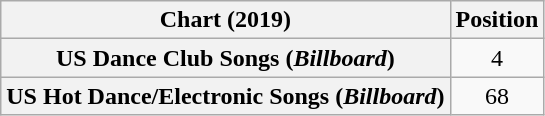<table class="wikitable sortable plainrowheaders" style="text-align:center">
<tr>
<th scope="col">Chart (2019)</th>
<th scope="col">Position</th>
</tr>
<tr>
<th scope="row">US Dance Club Songs (<em>Billboard</em>)</th>
<td>4</td>
</tr>
<tr>
<th scope="row">US Hot Dance/Electronic Songs (<em>Billboard</em>)</th>
<td>68</td>
</tr>
</table>
